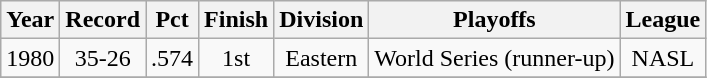<table class="wikitable">
<tr style="background: #F2F2F2;">
<th>Year</th>
<th>Record</th>
<th>Pct</th>
<th>Finish</th>
<th>Division</th>
<th>Playoffs</th>
<th>League</th>
</tr>
<tr align=center>
<td>1980</td>
<td>35-26</td>
<td>.574</td>
<td>1st</td>
<td>Eastern</td>
<td>World Series (runner-up)</td>
<td>NASL</td>
</tr>
<tr align=center>
</tr>
</table>
